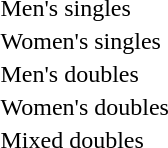<table>
<tr>
<td rowspan="2">Men's singles<br></td>
<td rowspan="2"></td>
<td rowspan="2"></td>
<td></td>
</tr>
<tr>
<td></td>
</tr>
<tr>
<td rowspan="2">Women's singles<br></td>
<td rowspan="2"></td>
<td rowspan="2"></td>
<td></td>
</tr>
<tr>
<td></td>
</tr>
<tr>
<td rowspan="2">Men's doubles<br></td>
<td rowspan="2"></td>
<td rowspan="2"></td>
<td></td>
</tr>
<tr>
<td></td>
</tr>
<tr>
<td rowspan="2">Women's doubles<br></td>
<td rowspan="2"></td>
<td rowspan="2"></td>
<td></td>
</tr>
<tr>
<td></td>
</tr>
<tr>
<td rowspan="2">Mixed doubles<br></td>
<td rowspan="2"></td>
<td rowspan="2"></td>
<td></td>
</tr>
<tr>
<td></td>
</tr>
</table>
